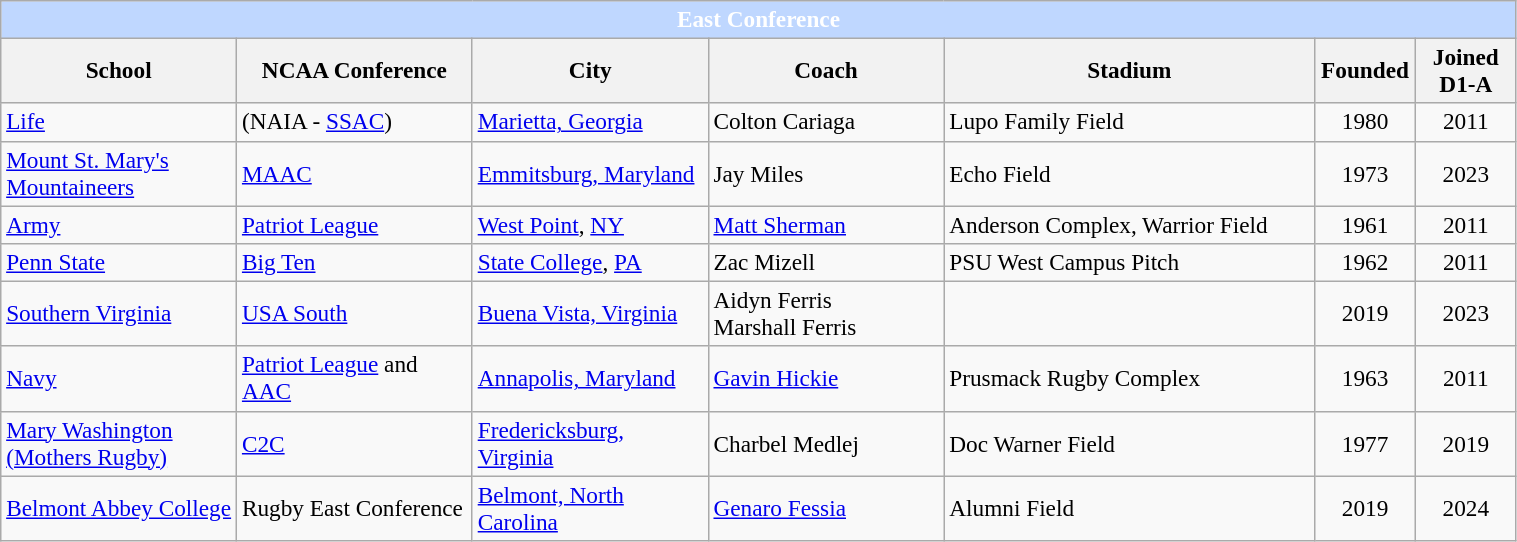<table class="wikitable" style="font-size:97%; text-align:left;">
<tr>
<th colspan=7 style="background:#BFD7FF; color:white">East Conference</th>
</tr>
<tr>
<th width=150>School</th>
<th width=150>NCAA Conference</th>
<th width=150>City</th>
<th width=150>Coach</th>
<th width=240>Stadium</th>
<th width=60>Founded</th>
<th width=60>Joined D1-A</th>
</tr>
<tr>
<td><a href='#'>Life</a></td>
<td>(NAIA - <a href='#'>SSAC</a>)</td>
<td><a href='#'>Marietta, Georgia</a></td>
<td>Colton Cariaga</td>
<td>Lupo Family Field</td>
<td align="center">1980</td>
<td align="center">2011</td>
</tr>
<tr>
<td><a href='#'>Mount St. Mary's Mountaineers</a></td>
<td><a href='#'>MAAC</a></td>
<td><a href='#'>Emmitsburg, Maryland</a></td>
<td>Jay Miles</td>
<td>Echo Field</td>
<td align="center">1973</td>
<td align="center">2023</td>
</tr>
<tr>
<td><a href='#'>Army</a></td>
<td><a href='#'>Patriot League</a></td>
<td><a href='#'>West Point</a>, <a href='#'>NY</a></td>
<td><a href='#'>Matt Sherman</a></td>
<td>Anderson Complex, Warrior Field</td>
<td align="center">1961</td>
<td align="center">2011</td>
</tr>
<tr>
<td><a href='#'>Penn State</a></td>
<td><a href='#'>Big Ten</a></td>
<td><a href='#'>State College</a>, <a href='#'>PA</a></td>
<td>Zac Mizell</td>
<td>PSU West Campus Pitch</td>
<td align="center">1962</td>
<td align="center">2011</td>
</tr>
<tr>
<td><a href='#'>Southern Virginia</a></td>
<td><a href='#'>USA South</a></td>
<td><a href='#'>Buena Vista, Virginia</a></td>
<td>Aidyn Ferris <br> Marshall Ferris</td>
<td></td>
<td align="center">2019</td>
<td align="center">2023</td>
</tr>
<tr>
<td><a href='#'>Navy</a></td>
<td><a href='#'>Patriot League</a> and <a href='#'>AAC</a></td>
<td><a href='#'>Annapolis, Maryland</a></td>
<td><a href='#'>Gavin Hickie</a></td>
<td>Prusmack Rugby Complex</td>
<td align="center">1963</td>
<td align="center">2011</td>
</tr>
<tr>
<td><a href='#'>Mary Washington (Mothers Rugby)</a></td>
<td><a href='#'>C2C</a></td>
<td><a href='#'>Fredericksburg, Virginia</a></td>
<td>Charbel Medlej</td>
<td>Doc Warner Field</td>
<td align="center">1977</td>
<td align="center">2019</td>
</tr>
<tr>
<td><a href='#'>Belmont Abbey College</a></td>
<td>Rugby East Conference</td>
<td><a href='#'>Belmont, North Carolina</a></td>
<td><a href='#'>Genaro Fessia</a></td>
<td>Alumni Field</td>
<td align="center">2019</td>
<td align="center">2024</td>
</tr>
</table>
